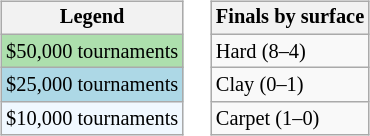<table>
<tr valign=top>
<td><br><table class=wikitable style=font-size:85%>
<tr>
<th>Legend</th>
</tr>
<tr style="background:#addfad;">
<td>$50,000 tournaments</td>
</tr>
<tr style="background:lightblue;">
<td>$25,000 tournaments</td>
</tr>
<tr style="background:#f0f8ff;">
<td>$10,000 tournaments</td>
</tr>
</table>
</td>
<td><br><table class="wikitable" style="font-size:85%">
<tr>
<th>Finals by surface</th>
</tr>
<tr>
<td>Hard (8–4)</td>
</tr>
<tr>
<td>Clay (0–1)</td>
</tr>
<tr>
<td>Carpet (1–0)</td>
</tr>
</table>
</td>
</tr>
</table>
